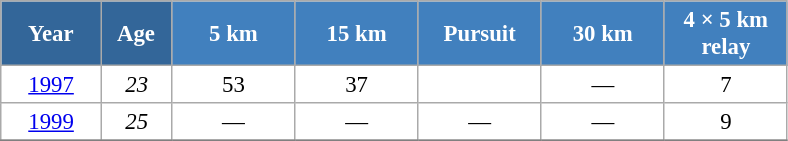<table class="wikitable" style="font-size:95%; text-align:center; border:grey solid 1px; border-collapse:collapse; background:#ffffff;">
<tr>
<th style="background-color:#369; color:white; width:60px;"> Year </th>
<th style="background-color:#369; color:white; width:40px;"> Age </th>
<th style="background-color:#4180be; color:white; width:75px;"> 5 km </th>
<th style="background-color:#4180be; color:white; width:75px;"> 15 km </th>
<th style="background-color:#4180be; color:white; width:75px;"> Pursuit </th>
<th style="background-color:#4180be; color:white; width:75px;"> 30 km </th>
<th style="background-color:#4180be; color:white; width:75px;"> 4 × 5 km <br> relay </th>
</tr>
<tr>
<td><a href='#'>1997</a></td>
<td><em>23</em></td>
<td>53</td>
<td>37</td>
<td></td>
<td>—</td>
<td>7</td>
</tr>
<tr>
<td><a href='#'>1999</a></td>
<td><em>25</em></td>
<td>—</td>
<td>—</td>
<td>—</td>
<td>—</td>
<td>9</td>
</tr>
<tr>
</tr>
</table>
